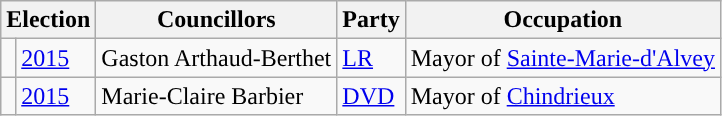<table class="wikitable">
<tr>
<th colspan="2">Election</th>
<th>Councillors</th>
<th>Party</th>
<th>Occupation</th>
</tr>
<tr>
<td style="background-color: "></td>
<td><a href='#'>2015</a></td>
<td>Gaston Arthaud-Berthet</td>
<td><a href='#'>LR</a></td>
<td>Mayor of <a href='#'>Sainte-Marie-d'Alvey</a></td>
</tr>
<tr>
<td style="background-color: "></td>
<td><a href='#'>2015</a></td>
<td>Marie-Claire Barbier</td>
<td><a href='#'>DVD</a></td>
<td>Mayor of <a href='#'>Chindrieux</a></td>
</tr>
</table>
